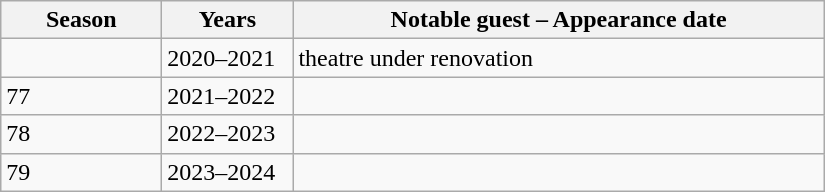<table class="wikitable collapsible" width="550">
<tr>
<th scope="col" width="100px">Season</th>
<th scope="col" width="80px">Years</th>
<th>Notable guest – Appearance date</th>
</tr>
<tr>
<td></td>
<td>2020–2021</td>
<td>theatre under renovation</td>
</tr>
<tr>
<td>77</td>
<td>2021–2022</td>
<td></td>
</tr>
<tr>
<td>78</td>
<td>2022–2023</td>
<td></td>
</tr>
<tr>
<td>79</td>
<td>2023–2024</td>
<td></td>
</tr>
</table>
